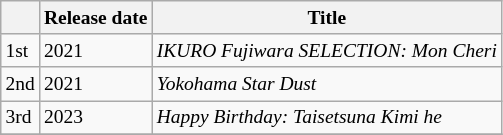<table class=wikitable style="font-size:small">
<tr>
<th></th>
<th>Release date</th>
<th>Title</th>
</tr>
<tr>
<td>1st</td>
<td>2021</td>
<td><em>IKURO Fujiwara SELECTION: Mon Cheri</em></td>
</tr>
<tr>
<td>2nd</td>
<td>2021</td>
<td><em>Yokohama Star Dust</em></td>
</tr>
<tr>
<td>3rd</td>
<td>2023</td>
<td><em>Happy Birthday: Taisetsuna Kimi he</em></td>
</tr>
<tr>
</tr>
</table>
